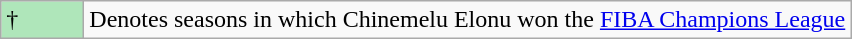<table class="wikitable">
<tr>
<td style="background:#AFE6BA; width:3em;">†</td>
<td>Denotes seasons in which Chinemelu Elonu won the <a href='#'>FIBA Champions League</a></td>
</tr>
</table>
